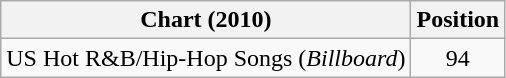<table class="wikitable">
<tr>
<th>Chart (2010)</th>
<th>Position</th>
</tr>
<tr>
<td>US Hot R&B/Hip-Hop Songs (<em>Billboard</em>)</td>
<td style="text-align:center;">94</td>
</tr>
</table>
